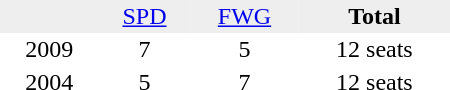<table border="0" cellpadding="2" cellspacing="0" width="300">
<tr bgcolor="#eeeeee" align="center">
<td></td>
<td><a href='#'>SPD</a></td>
<td><a href='#'>FWG</a></td>
<td><strong>Total</strong></td>
</tr>
<tr align="center">
<td>2009</td>
<td>7</td>
<td>5</td>
<td>12 seats</td>
</tr>
<tr align="center">
<td>2004</td>
<td>5</td>
<td>7</td>
<td>12 seats</td>
</tr>
</table>
